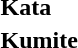<table>
<tr>
<td><strong>Kata</strong></td>
<td></td>
<td></td>
<td> <br> </td>
</tr>
<tr>
<td><strong>Kumite</strong></td>
<td></td>
<td></td>
<td> <br> </td>
</tr>
</table>
